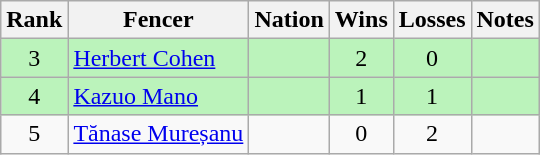<table class="wikitable sortable" style="text-align:center">
<tr>
<th>Rank</th>
<th>Fencer</th>
<th>Nation</th>
<th>Wins</th>
<th>Losses</th>
<th>Notes</th>
</tr>
<tr bgcolor=bbf3bb>
<td>3</td>
<td align=left><a href='#'>Herbert Cohen</a></td>
<td align=left></td>
<td>2</td>
<td>0</td>
<td></td>
</tr>
<tr bgcolor=bbf3bb>
<td>4</td>
<td align=left><a href='#'>Kazuo Mano</a></td>
<td align=left></td>
<td>1</td>
<td>1</td>
<td></td>
</tr>
<tr>
<td>5</td>
<td align=left><a href='#'>Tănase Mureșanu</a></td>
<td align=left></td>
<td>0</td>
<td>2</td>
<td></td>
</tr>
</table>
